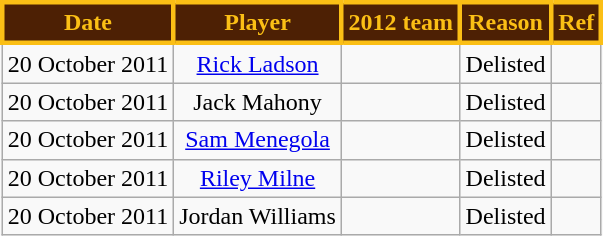<table class="wikitable" style="text-align:center">
<tr>
<th style="background:#4D2004; color:#FBBF15; border: solid #FBBF15">Date</th>
<th style="background:#4D2004; color:#FBBF15; border: solid #FBBF15">Player</th>
<th style="background:#4D2004; color:#FBBF15; border: solid #FBBF15">2012 team</th>
<th style="background:#4D2004; color:#FBBF15; border: solid #FBBF15">Reason</th>
<th style="background:#4D2004; color:#FBBF15; border: solid #FBBF15">Ref</th>
</tr>
<tr>
<td>20 October 2011</td>
<td><a href='#'>Rick Ladson</a></td>
<td></td>
<td>Delisted</td>
<td></td>
</tr>
<tr>
<td>20 October 2011</td>
<td>Jack Mahony</td>
<td></td>
<td>Delisted</td>
<td></td>
</tr>
<tr>
<td>20 October 2011</td>
<td><a href='#'>Sam Menegola</a></td>
<td></td>
<td>Delisted</td>
<td></td>
</tr>
<tr>
<td>20 October 2011</td>
<td><a href='#'>Riley Milne</a></td>
<td></td>
<td>Delisted</td>
<td></td>
</tr>
<tr>
<td>20 October 2011</td>
<td>Jordan Williams</td>
<td></td>
<td>Delisted</td>
<td></td>
</tr>
</table>
